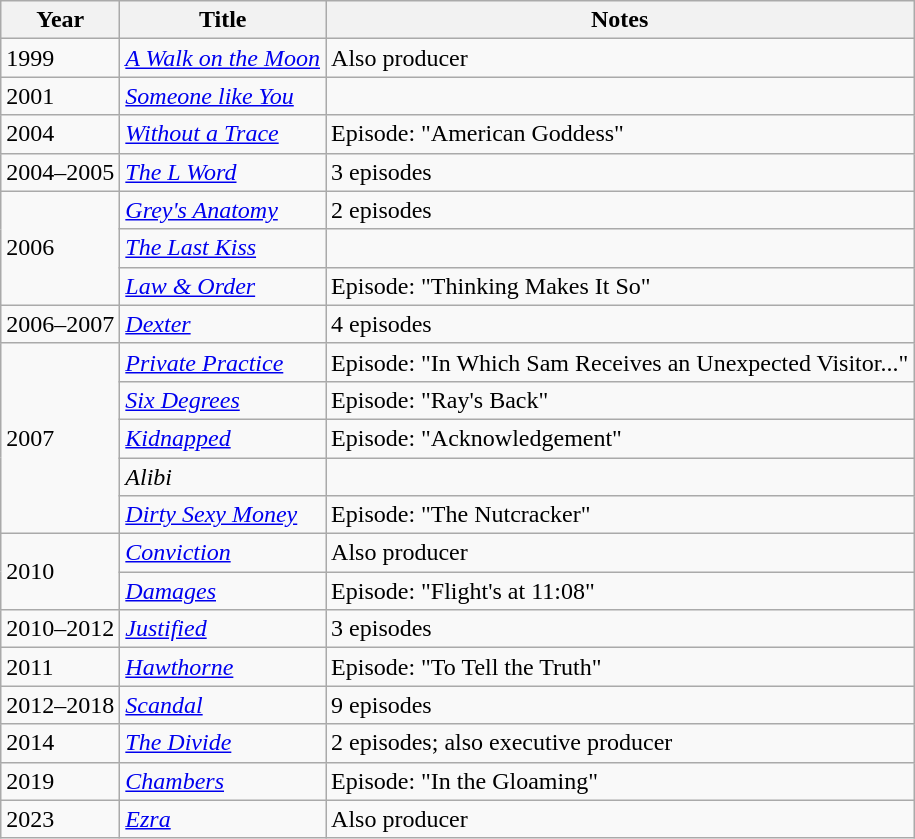<table class="wikitable sortable">
<tr>
<th>Year</th>
<th>Title</th>
<th>Notes</th>
</tr>
<tr>
<td>1999</td>
<td><em><a href='#'>A Walk on the Moon</a></em></td>
<td>Also producer</td>
</tr>
<tr>
<td>2001</td>
<td><em><a href='#'>Someone like You</a></em></td>
<td></td>
</tr>
<tr>
<td>2004</td>
<td><em><a href='#'>Without a Trace</a></em></td>
<td>Episode: "American Goddess"</td>
</tr>
<tr>
<td>2004–2005</td>
<td><em><a href='#'>The L Word</a></em></td>
<td>3 episodes</td>
</tr>
<tr>
<td rowspan=3>2006</td>
<td><em><a href='#'>Grey's Anatomy</a></em></td>
<td>2 episodes</td>
</tr>
<tr>
<td><em><a href='#'>The Last Kiss</a></em></td>
<td></td>
</tr>
<tr>
<td><em><a href='#'>Law & Order</a></em></td>
<td>Episode: "Thinking Makes It So"</td>
</tr>
<tr>
<td>2006–2007</td>
<td><em><a href='#'>Dexter</a></em></td>
<td>4 episodes</td>
</tr>
<tr>
<td rowspan=5>2007</td>
<td><em><a href='#'>Private Practice</a></em></td>
<td>Episode: "In Which Sam Receives an Unexpected Visitor..."</td>
</tr>
<tr>
<td><em><a href='#'>Six Degrees</a></em></td>
<td>Episode: "Ray's Back"</td>
</tr>
<tr>
<td><em><a href='#'>Kidnapped</a></em></td>
<td>Episode: "Acknowledgement"</td>
</tr>
<tr>
<td><em>Alibi</em></td>
<td></td>
</tr>
<tr>
<td><em><a href='#'>Dirty Sexy Money</a></em></td>
<td>Episode: "The Nutcracker"</td>
</tr>
<tr>
<td rowspan=2>2010</td>
<td><em><a href='#'>Conviction</a></em></td>
<td>Also producer</td>
</tr>
<tr>
<td><em><a href='#'>Damages</a></em></td>
<td>Episode: "Flight's at 11:08"</td>
</tr>
<tr>
<td>2010–2012</td>
<td><em><a href='#'>Justified</a></em></td>
<td>3 episodes</td>
</tr>
<tr>
<td>2011</td>
<td><em><a href='#'>Hawthorne</a></em></td>
<td>Episode: "To Tell the Truth"</td>
</tr>
<tr>
<td>2012–2018</td>
<td><em><a href='#'>Scandal</a></em></td>
<td>9 episodes</td>
</tr>
<tr>
<td>2014</td>
<td><em><a href='#'>The Divide</a></em></td>
<td>2 episodes; also executive producer</td>
</tr>
<tr>
<td>2019</td>
<td><em><a href='#'>Chambers</a></em></td>
<td>Episode: "In the Gloaming"</td>
</tr>
<tr>
<td>2023</td>
<td><em><a href='#'>Ezra</a></em></td>
<td>Also producer</td>
</tr>
</table>
